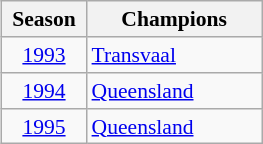<table class="wikitable" style="text-align:left;margin-left:1em;font-size:90%;float:right">
<tr>
<th style="width:50px;">Season</th>
<th style="width:110px;">Champions</th>
</tr>
<tr>
<td style="text-align:center;"><a href='#'>1993</a></td>
<td><a href='#'>Transvaal</a></td>
</tr>
<tr>
<td style="text-align:center;"><a href='#'>1994</a></td>
<td><a href='#'>Queensland</a></td>
</tr>
<tr>
<td style="text-align:center;"><a href='#'>1995</a></td>
<td><a href='#'>Queensland</a></td>
</tr>
</table>
